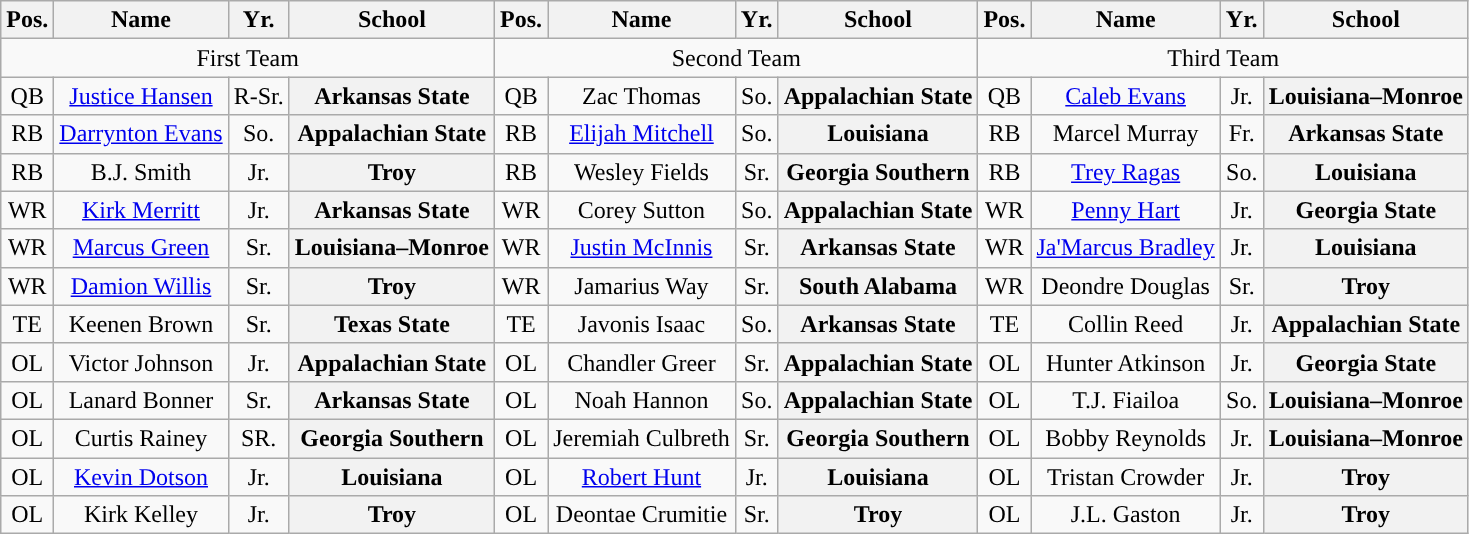<table class="wikitable">
<tr>
<th>Pos.</th>
<th>Name</th>
<th>Yr.</th>
<th>School</th>
<th>Pos.</th>
<th>Name</th>
<th>Yr.</th>
<th>School</th>
<th>Pos.</th>
<th>Name</th>
<th>Yr.</th>
<th>School</th>
</tr>
<tr>
<td colspan="4" style="text-align:center;">First Team</td>
<td colspan="4" style="text-align:center;">Second Team</td>
<td colspan="4" style="text-align:center;">Third Team</td>
</tr>
<tr style="text-align:center;">
<td>QB</td>
<td><a href='#'>Justice Hansen</a></td>
<td>R-Sr.</td>
<th>Arkansas State</th>
<td>QB</td>
<td>Zac Thomas</td>
<td>So.</td>
<th>Appalachian State</th>
<td>QB</td>
<td><a href='#'>Caleb Evans</a></td>
<td>Jr.</td>
<th>Louisiana–Monroe</th>
</tr>
<tr style="text-align:center;">
<td>RB</td>
<td><a href='#'>Darrynton Evans</a></td>
<td>So.</td>
<th>Appalachian State</th>
<td>RB</td>
<td><a href='#'>Elijah Mitchell</a></td>
<td>So.</td>
<th>Louisiana</th>
<td>RB</td>
<td>Marcel Murray</td>
<td>Fr.</td>
<th>Arkansas State</th>
</tr>
<tr style="text-align:center;">
<td>RB</td>
<td>B.J. Smith</td>
<td>Jr.</td>
<th>Troy</th>
<td>RB</td>
<td>Wesley Fields</td>
<td>Sr.</td>
<th>Georgia Southern</th>
<td>RB</td>
<td><a href='#'>Trey Ragas</a></td>
<td>So.</td>
<th>Louisiana</th>
</tr>
<tr style="text-align:center;">
<td>WR</td>
<td><a href='#'>Kirk Merritt</a></td>
<td>Jr.</td>
<th>Arkansas State</th>
<td>WR</td>
<td>Corey Sutton</td>
<td>So.</td>
<th>Appalachian State</th>
<td>WR</td>
<td><a href='#'>Penny Hart</a></td>
<td>Jr.</td>
<th>Georgia State</th>
</tr>
<tr style="text-align:center;">
<td>WR</td>
<td><a href='#'>Marcus Green</a></td>
<td>Sr.</td>
<th>Louisiana–Monroe</th>
<td>WR</td>
<td><a href='#'>Justin McInnis</a></td>
<td>Sr.</td>
<th>Arkansas State</th>
<td>WR</td>
<td><a href='#'>Ja'Marcus Bradley</a></td>
<td>Jr.</td>
<th>Louisiana</th>
</tr>
<tr style="text-align:center;">
<td>WR</td>
<td><a href='#'>Damion Willis</a></td>
<td>Sr.</td>
<th>Troy</th>
<td>WR</td>
<td>Jamarius Way</td>
<td>Sr.</td>
<th>South Alabama</th>
<td>WR</td>
<td>Deondre Douglas</td>
<td>Sr.</td>
<th>Troy</th>
</tr>
<tr style="text-align:center;">
<td>TE</td>
<td>Keenen Brown</td>
<td>Sr.</td>
<th>Texas State</th>
<td>TE</td>
<td>Javonis Isaac</td>
<td>So.</td>
<th>Arkansas State</th>
<td>TE</td>
<td>Collin Reed</td>
<td>Jr.</td>
<th>Appalachian State</th>
</tr>
<tr style="text-align:center;">
<td>OL</td>
<td>Victor Johnson</td>
<td>Jr.</td>
<th>Appalachian State</th>
<td>OL</td>
<td>Chandler Greer</td>
<td>Sr.</td>
<th>Appalachian State</th>
<td>OL</td>
<td>Hunter Atkinson</td>
<td>Jr.</td>
<th>Georgia State</th>
</tr>
<tr style="text-align:center;">
<td>OL</td>
<td>Lanard Bonner</td>
<td>Sr.</td>
<th>Arkansas State</th>
<td>OL</td>
<td>Noah Hannon</td>
<td>So.</td>
<th>Appalachian State</th>
<td>OL</td>
<td>T.J. Fiailoa</td>
<td>So.</td>
<th>Louisiana–Monroe</th>
</tr>
<tr style="text-align:center;">
<td>OL</td>
<td>Curtis Rainey</td>
<td>SR.</td>
<th>Georgia Southern</th>
<td>OL</td>
<td>Jeremiah Culbreth</td>
<td>Sr.</td>
<th>Georgia Southern</th>
<td>OL</td>
<td>Bobby Reynolds</td>
<td>Jr.</td>
<th>Louisiana–Monroe</th>
</tr>
<tr style="text-align:center;">
<td>OL</td>
<td><a href='#'>Kevin Dotson</a></td>
<td>Jr.</td>
<th>Louisiana</th>
<td>OL</td>
<td><a href='#'>Robert Hunt</a></td>
<td>Jr.</td>
<th>Louisiana</th>
<td>OL</td>
<td>Tristan Crowder</td>
<td>Jr.</td>
<th>Troy</th>
</tr>
<tr style="text-align:center;">
<td>OL</td>
<td>Kirk Kelley</td>
<td>Jr.</td>
<th>Troy</th>
<td>OL</td>
<td>Deontae Crumitie</td>
<td>Sr.</td>
<th>Troy</th>
<td>OL</td>
<td>J.L. Gaston</td>
<td>Jr.</td>
<th>Troy</th>
</tr>
</table>
